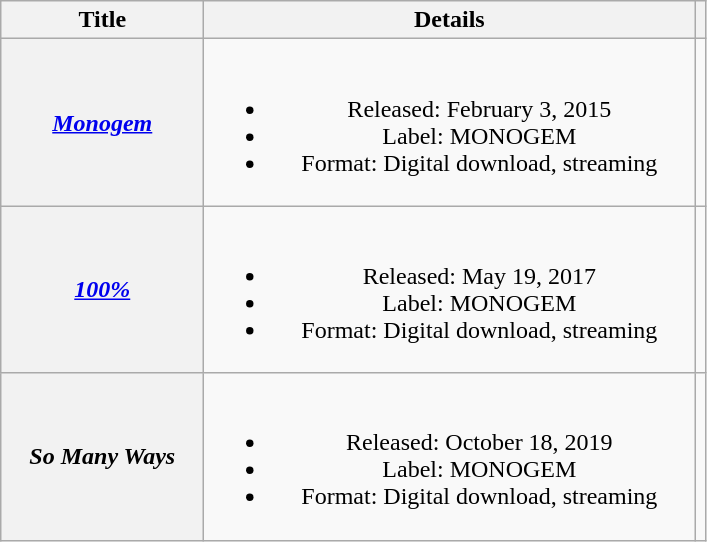<table class="wikitable plainrowheaders" style="text-align:center;">
<tr>
<th scope="col" style="width:08em;">Title</th>
<th scope="col" style="width:20em;">Details</th>
<th></th>
</tr>
<tr>
<th scope="row"><em><a href='#'>Monogem</a></em></th>
<td><br><ul><li>Released: February 3, 2015</li><li>Label: MONOGEM</li><li>Format: Digital download, streaming</li></ul></td>
<td></td>
</tr>
<tr>
<th scope="row"><em><a href='#'>100%</a></em></th>
<td><br><ul><li>Released: May 19, 2017</li><li>Label: MONOGEM</li><li>Format: Digital download, streaming</li></ul></td>
<td></td>
</tr>
<tr>
<th scope="row"><em>So Many Ways</em></th>
<td><br><ul><li>Released: October 18, 2019</li><li>Label: MONOGEM</li><li>Format: Digital download, streaming</li></ul></td>
<td></td>
</tr>
</table>
